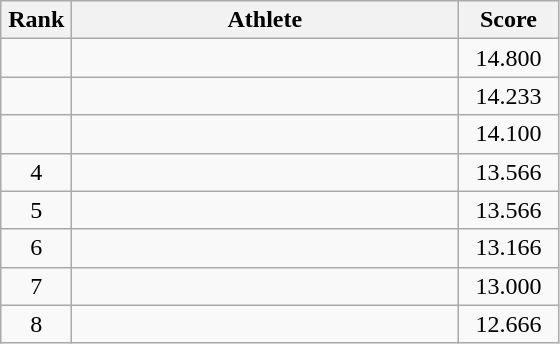<table class=wikitable style="text-align:center">
<tr>
<th width=40>Rank</th>
<th width=250>Athlete</th>
<th width=60>Score</th>
</tr>
<tr>
<td></td>
<td align=left></td>
<td>14.800</td>
</tr>
<tr>
<td></td>
<td align=left></td>
<td>14.233</td>
</tr>
<tr>
<td></td>
<td align=left></td>
<td>14.100</td>
</tr>
<tr>
<td>4</td>
<td align=left></td>
<td>13.566</td>
</tr>
<tr>
<td>5</td>
<td align=left></td>
<td>13.566</td>
</tr>
<tr>
<td>6</td>
<td align=left></td>
<td>13.166</td>
</tr>
<tr>
<td>7</td>
<td align=left></td>
<td>13.000</td>
</tr>
<tr>
<td>8</td>
<td align=left></td>
<td>12.666</td>
</tr>
</table>
